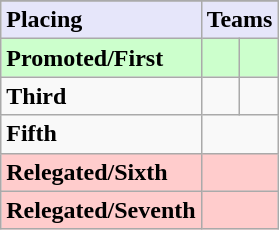<table class=wikitable>
<tr>
</tr>
<tr style="background: #E6E6FA;">
<td><strong>Placing</strong></td>
<td colspan=2 style="text-align:center"><strong>Teams</strong></td>
</tr>
<tr style="background: #ccffcc;">
<td><strong>Promoted/First</strong></td>
<td><strong></strong></td>
<td><strong></strong></td>
</tr>
<tr>
<td><strong>Third</strong></td>
<td></td>
<td></td>
</tr>
<tr>
<td><strong>Fifth</strong></td>
<td colspan=2></td>
</tr>
<tr style="background: #ffcccc;">
<td><strong>Relegated/Sixth</strong></td>
<td colspan=2><em></em></td>
</tr>
<tr style="background: #ffcccc;">
<td><strong>Relegated/Seventh</strong></td>
<td colspan=2><em></em></td>
</tr>
</table>
